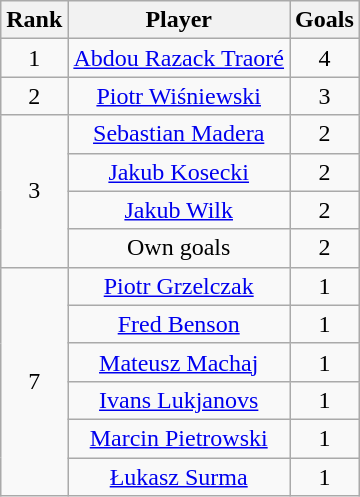<table class="wikitable" style="text-align: center">
<tr>
<th>Rank</th>
<th>Player</th>
<th>Goals</th>
</tr>
<tr>
<td>1</td>
<td><a href='#'>Abdou Razack Traoré</a></td>
<td>4</td>
</tr>
<tr>
<td>2</td>
<td><a href='#'>Piotr Wiśniewski</a></td>
<td>3</td>
</tr>
<tr>
<td rowspan=4>3</td>
<td><a href='#'>Sebastian Madera</a></td>
<td>2</td>
</tr>
<tr>
<td><a href='#'>Jakub Kosecki</a></td>
<td>2</td>
</tr>
<tr>
<td><a href='#'>Jakub Wilk</a></td>
<td>2</td>
</tr>
<tr>
<td>Own goals</td>
<td>2</td>
</tr>
<tr>
<td rowspan=6>7</td>
<td><a href='#'>Piotr Grzelczak</a></td>
<td>1</td>
</tr>
<tr>
<td><a href='#'>Fred Benson</a></td>
<td>1</td>
</tr>
<tr>
<td><a href='#'>Mateusz Machaj</a></td>
<td>1</td>
</tr>
<tr>
<td><a href='#'>Ivans Lukjanovs</a></td>
<td>1</td>
</tr>
<tr>
<td><a href='#'>Marcin Pietrowski</a></td>
<td>1</td>
</tr>
<tr>
<td><a href='#'>Łukasz Surma</a></td>
<td>1</td>
</tr>
</table>
